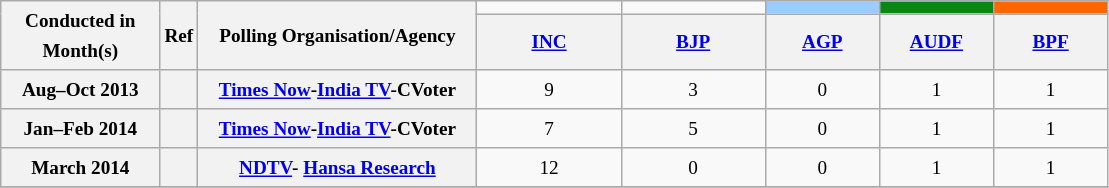<table class="wikitable" style="text-align:center;font-size:80%;line-height:20px;">
<tr>
<th class="wikitable" rowspan="2" width="100px">Conducted in Month(s)</th>
<th class="wikitable" rowspan="2" width="10px">Ref</th>
<th class="wikitable" rowspan="2" width="180px">Polling Organisation/Agency</th>
<td bgcolor=></td>
<td bgcolor=></td>
<td style="background:#99CCFF;"></td>
<td style="background:#0A8614;"></td>
<td style="background:#FF6600;"></td>
</tr>
<tr>
<th class="wikitable" width="90px"><a href='#'>INC</a></th>
<th class="wikitable" width="90px"><a href='#'>BJP</a></th>
<th class="wikitable" width="70px"><a href='#'>AGP</a></th>
<th class="wikitable" width="70px"><a href='#'>AUDF</a></th>
<th class="wikitable" width="70px"><a href='#'>BPF</a></th>
</tr>
<tr class="hintergrundfarbe2" style="text-align:center">
<th>Aug–Oct 2013</th>
<th></th>
<th><a href='#'>Times Now</a>-<a href='#'>India TV</a>-CVoter</th>
<td>9</td>
<td>3</td>
<td>0</td>
<td>1</td>
<td>1</td>
</tr>
<tr class="hintergrundfarbe2" style="text-align:center">
<th>Jan–Feb 2014</th>
<th></th>
<th><a href='#'>Times Now</a>-<a href='#'>India TV</a>-CVoter</th>
<td>7</td>
<td>5</td>
<td>0</td>
<td>1</td>
<td>1</td>
</tr>
<tr class="hintergrundfarbe2" style="text-align:center">
<th>March 2014</th>
<th></th>
<th><a href='#'>NDTV</a>- <a href='#'>Hansa Research</a></th>
<td>12</td>
<td>0</td>
<td>0</td>
<td>1</td>
<td>1</td>
</tr>
<tr>
</tr>
</table>
